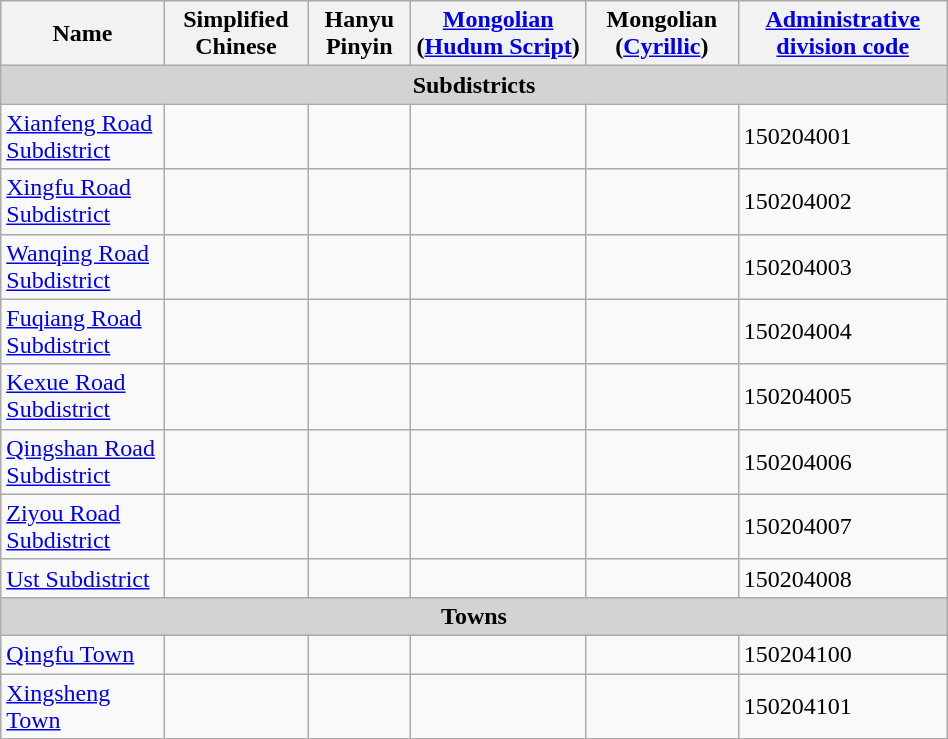<table class="wikitable" align="center" style="width:50%; border="1">
<tr>
<th>Name</th>
<th>Simplified Chinese</th>
<th>Hanyu Pinyin</th>
<th><a href='#'>Mongolian</a> (<a href='#'>Hudum Script</a>)</th>
<th>Mongolian (<a href='#'>Cyrillic</a>)</th>
<th><a href='#'>Administrative division code</a></th>
</tr>
<tr>
<td colspan="6"  style="text-align:center; background:#d3d3d3;"><strong>Subdistricts</strong></td>
</tr>
<tr --------->
<td><a href='#'>Xianfeng Road Subdistrict</a></td>
<td></td>
<td></td>
<td></td>
<td></td>
<td>150204001</td>
</tr>
<tr>
<td><a href='#'>Xingfu Road Subdistrict</a></td>
<td></td>
<td></td>
<td></td>
<td></td>
<td>150204002</td>
</tr>
<tr>
<td><a href='#'>Wanqing Road Subdistrict</a></td>
<td></td>
<td></td>
<td></td>
<td></td>
<td>150204003</td>
</tr>
<tr>
<td><a href='#'>Fuqiang Road Subdistrict</a></td>
<td></td>
<td></td>
<td></td>
<td></td>
<td>150204004</td>
</tr>
<tr>
<td><a href='#'>Kexue Road Subdistrict</a></td>
<td></td>
<td></td>
<td></td>
<td></td>
<td>150204005</td>
</tr>
<tr>
<td><a href='#'>Qingshan Road Subdistrict</a></td>
<td></td>
<td></td>
<td></td>
<td></td>
<td>150204006</td>
</tr>
<tr>
<td><a href='#'>Ziyou Road Subdistrict</a></td>
<td></td>
<td></td>
<td></td>
<td></td>
<td>150204007</td>
</tr>
<tr>
<td><a href='#'>Ust Subdistrict</a></td>
<td></td>
<td></td>
<td></td>
<td></td>
<td>150204008</td>
</tr>
<tr>
<td colspan="6"  style="text-align:center; background:#d3d3d3;"><strong>Towns</strong></td>
</tr>
<tr --------->
<td><a href='#'>Qingfu Town</a></td>
<td></td>
<td></td>
<td></td>
<td></td>
<td>150204100</td>
</tr>
<tr>
<td><a href='#'>Xingsheng Town</a></td>
<td></td>
<td></td>
<td></td>
<td></td>
<td>150204101</td>
</tr>
<tr>
</tr>
</table>
